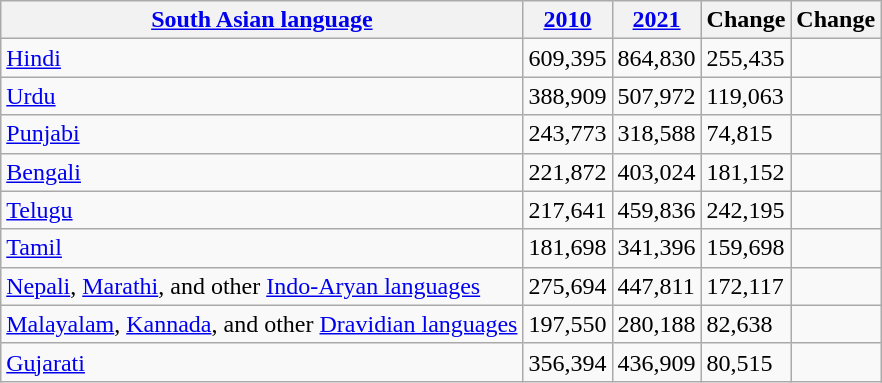<table class="wikitable collapsible sortable">
<tr>
<th rowspan="2"><a href='#'>South Asian language</a></th>
<th rowspan="2"><a href='#'>2010</a></th>
<th rowspan="2"><a href='#'>2021</a></th>
<th rowspan="2">Change</th>
<th rowspan="2"> Change</th>
</tr>
<tr>
</tr>
<tr>
<td><a href='#'>Hindi</a></td>
<td>609,395</td>
<td>864,830</td>
<td>255,435</td>
<td></td>
</tr>
<tr>
<td><a href='#'>Urdu</a></td>
<td>388,909</td>
<td>507,972</td>
<td>119,063</td>
<td></td>
</tr>
<tr>
<td><a href='#'>Punjabi</a></td>
<td>243,773</td>
<td>318,588</td>
<td>74,815</td>
<td></td>
</tr>
<tr>
<td><a href='#'>Bengali</a></td>
<td>221,872</td>
<td>403,024</td>
<td>181,152</td>
<td></td>
</tr>
<tr>
<td><a href='#'>Telugu</a></td>
<td>217,641</td>
<td>459,836</td>
<td>242,195</td>
<td></td>
</tr>
<tr>
<td><a href='#'>Tamil</a></td>
<td>181,698</td>
<td>341,396</td>
<td>159,698</td>
<td></td>
</tr>
<tr>
<td><a href='#'>Nepali</a>, <a href='#'>Marathi</a>, and other <a href='#'>Indo-Aryan languages</a></td>
<td>275,694</td>
<td>447,811</td>
<td>172,117</td>
<td></td>
</tr>
<tr>
<td><a href='#'>Malayalam</a>, <a href='#'>Kannada</a>, and other <a href='#'>Dravidian languages</a></td>
<td>197,550</td>
<td>280,188</td>
<td>82,638</td>
<td></td>
</tr>
<tr>
<td><a href='#'>Gujarati</a></td>
<td>356,394</td>
<td>436,909</td>
<td>80,515</td>
<td></td>
</tr>
</table>
